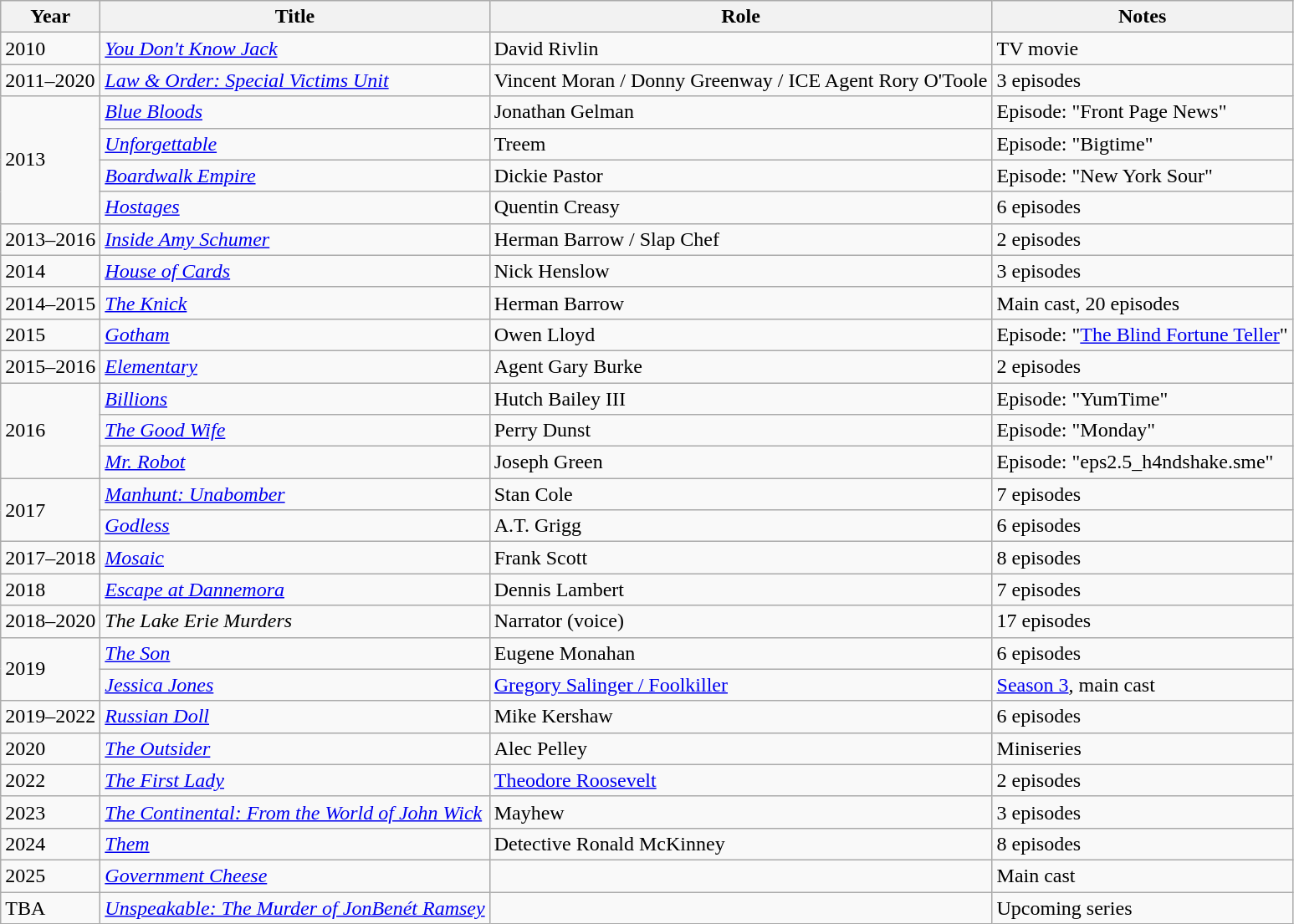<table class="wikitable sortable">
<tr>
<th>Year</th>
<th>Title</th>
<th>Role</th>
<th>Notes</th>
</tr>
<tr>
<td>2010</td>
<td><a href='#'><em>You Don't Know Jack</em></a></td>
<td>David Rivlin</td>
<td>TV movie</td>
</tr>
<tr>
<td>2011–2020</td>
<td><em><a href='#'>Law & Order: Special Victims Unit</a></em></td>
<td>Vincent Moran / Donny Greenway / ICE Agent Rory O'Toole</td>
<td>3 episodes</td>
</tr>
<tr>
<td rowspan="4">2013</td>
<td><em><a href='#'>Blue Bloods</a></em></td>
<td>Jonathan Gelman</td>
<td>Episode: "Front Page News"</td>
</tr>
<tr>
<td><em><a href='#'>Unforgettable</a></em></td>
<td>Treem</td>
<td>Episode: "Bigtime"</td>
</tr>
<tr>
<td><em><a href='#'>Boardwalk Empire</a></em></td>
<td>Dickie Pastor</td>
<td>Episode: "New York Sour"</td>
</tr>
<tr>
<td><em><a href='#'>Hostages</a></em></td>
<td>Quentin Creasy</td>
<td>6 episodes</td>
</tr>
<tr>
<td>2013–2016</td>
<td><em><a href='#'>Inside Amy Schumer</a></em></td>
<td>Herman Barrow / Slap Chef</td>
<td>2 episodes</td>
</tr>
<tr>
<td>2014</td>
<td><em><a href='#'>House of Cards</a></em></td>
<td>Nick Henslow</td>
<td>3 episodes</td>
</tr>
<tr>
<td>2014–2015</td>
<td><em><a href='#'>The Knick</a></em></td>
<td>Herman Barrow</td>
<td>Main cast, 20 episodes</td>
</tr>
<tr>
<td>2015</td>
<td><em><a href='#'>Gotham</a></em></td>
<td>Owen Lloyd</td>
<td>Episode: "<a href='#'>The Blind Fortune Teller</a>"</td>
</tr>
<tr>
<td>2015–2016</td>
<td><em><a href='#'>Elementary</a></em></td>
<td>Agent Gary Burke</td>
<td>2 episodes</td>
</tr>
<tr>
<td rowspan="3">2016</td>
<td><em><a href='#'>Billions</a></em></td>
<td>Hutch Bailey III</td>
<td>Episode: "YumTime"</td>
</tr>
<tr>
<td><em><a href='#'>The Good Wife</a></em></td>
<td>Perry Dunst</td>
<td>Episode: "Monday"</td>
</tr>
<tr>
<td><em><a href='#'>Mr. Robot</a></em></td>
<td>Joseph Green</td>
<td>Episode: "eps2.5_h4ndshake.sme"</td>
</tr>
<tr>
<td rowspan="2">2017</td>
<td><em><a href='#'>Manhunt: Unabomber</a></em></td>
<td>Stan Cole</td>
<td>7 episodes</td>
</tr>
<tr>
<td><em><a href='#'>Godless</a></em></td>
<td>A.T. Grigg</td>
<td>6 episodes</td>
</tr>
<tr>
<td>2017–2018</td>
<td><em><a href='#'>Mosaic</a></em></td>
<td>Frank Scott</td>
<td>8 episodes</td>
</tr>
<tr>
<td>2018</td>
<td><em><a href='#'>Escape at Dannemora</a></em></td>
<td>Dennis Lambert</td>
<td>7 episodes</td>
</tr>
<tr>
<td>2018–2020</td>
<td><em>The Lake Erie Murders</em></td>
<td>Narrator (voice)</td>
<td>17 episodes</td>
</tr>
<tr>
<td rowspan="2">2019</td>
<td><em><a href='#'>The Son</a></em></td>
<td>Eugene Monahan</td>
<td>6 episodes</td>
</tr>
<tr>
<td><em><a href='#'>Jessica Jones</a></em></td>
<td><a href='#'>Gregory Salinger / Foolkiller</a></td>
<td><a href='#'>Season 3</a>, main cast</td>
</tr>
<tr>
<td>2019–2022</td>
<td><em><a href='#'>Russian Doll</a></em></td>
<td>Mike Kershaw</td>
<td>6 episodes</td>
</tr>
<tr>
<td>2020</td>
<td><em><a href='#'>The Outsider</a></em></td>
<td>Alec Pelley</td>
<td>Miniseries</td>
</tr>
<tr>
<td>2022</td>
<td><em><a href='#'>The First Lady</a></em></td>
<td><a href='#'>Theodore Roosevelt</a></td>
<td>2 episodes</td>
</tr>
<tr>
<td>2023</td>
<td><em><a href='#'>The Continental: From the World of John Wick</a></em></td>
<td>Mayhew</td>
<td>3 episodes</td>
</tr>
<tr>
<td>2024</td>
<td><em><a href='#'>Them</a></em></td>
<td>Detective Ronald McKinney</td>
<td>8 episodes</td>
</tr>
<tr>
<td>2025</td>
<td><em><a href='#'>Government Cheese</a></em></td>
<td></td>
<td>Main cast</td>
</tr>
<tr>
<td>TBA</td>
<td><em><a href='#'>Unspeakable: The Murder of JonBenét Ramsey</a></em></td>
<td></td>
<td>Upcoming series</td>
</tr>
</table>
